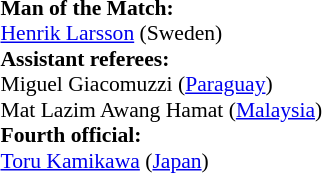<table width=100% style="font-size: 90%">
<tr>
<td><br><strong>Man of the Match:</strong>
<br><a href='#'>Henrik Larsson</a> (Sweden)<br><strong>Assistant referees:</strong>
<br>Miguel Giacomuzzi (<a href='#'>Paraguay</a>)
<br>Mat Lazim Awang Hamat (<a href='#'>Malaysia</a>)
<br><strong>Fourth official:</strong>
<br><a href='#'>Toru Kamikawa</a> (<a href='#'>Japan</a>)</td>
</tr>
</table>
